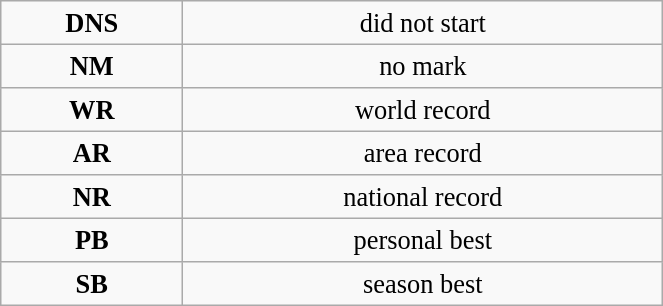<table class="wikitable" style=" text-align:center; font-size:110%;" width="35%">
<tr>
<td><strong>DNS</strong></td>
<td>did not start</td>
</tr>
<tr>
<td><strong>NM</strong></td>
<td>no mark</td>
</tr>
<tr>
<td><strong>WR</strong></td>
<td>world record</td>
</tr>
<tr>
<td><strong>AR</strong></td>
<td>area record</td>
</tr>
<tr>
<td><strong>NR</strong></td>
<td>national record</td>
</tr>
<tr>
<td><strong>PB</strong></td>
<td>personal best</td>
</tr>
<tr>
<td><strong>SB</strong></td>
<td>season best</td>
</tr>
</table>
